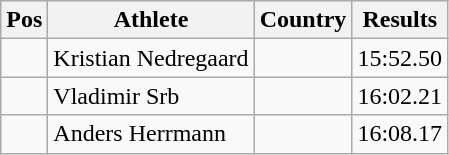<table class="wikitable">
<tr>
<th>Pos</th>
<th>Athlete</th>
<th>Country</th>
<th>Results</th>
</tr>
<tr>
<td align="center"></td>
<td>Kristian Nedregaard</td>
<td></td>
<td>15:52.50</td>
</tr>
<tr>
<td align="center"></td>
<td>Vladimir Srb</td>
<td></td>
<td>16:02.21</td>
</tr>
<tr>
<td align="center"></td>
<td>Anders Herrmann</td>
<td></td>
<td>16:08.17</td>
</tr>
</table>
